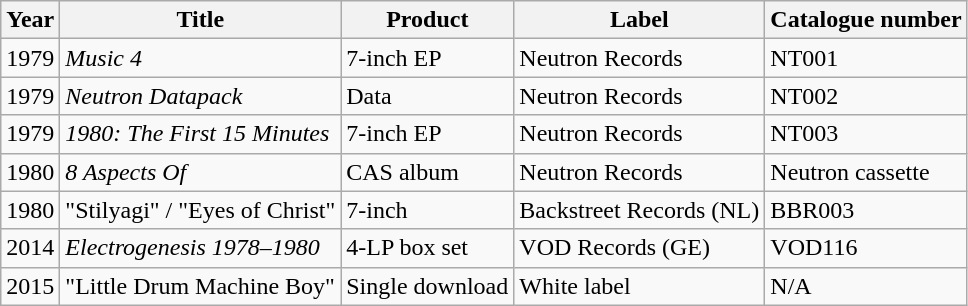<table class="wikitable">
<tr>
<th>Year</th>
<th>Title</th>
<th>Product</th>
<th>Label</th>
<th>Catalogue number</th>
</tr>
<tr>
<td>1979</td>
<td><em>Music 4</em></td>
<td>7-inch EP</td>
<td>Neutron Records</td>
<td>NT001</td>
</tr>
<tr>
<td>1979</td>
<td><em>Neutron Datapack</em></td>
<td>Data</td>
<td>Neutron Records</td>
<td>NT002</td>
</tr>
<tr>
<td>1979</td>
<td><em>1980: The First 15 Minutes</em></td>
<td>7-inch EP</td>
<td>Neutron Records</td>
<td>NT003</td>
</tr>
<tr>
<td>1980</td>
<td><em>8 Aspects Of</em></td>
<td>CAS album</td>
<td>Neutron Records</td>
<td>Neutron cassette</td>
</tr>
<tr>
<td>1980</td>
<td>"Stilyagi" / "Eyes of Christ"</td>
<td>7-inch</td>
<td>Backstreet Records (NL)</td>
<td>BBR003</td>
</tr>
<tr>
<td>2014</td>
<td><em>Electrogenesis 1978–1980</em></td>
<td>4-LP box set</td>
<td>VOD Records (GE)</td>
<td>VOD116</td>
</tr>
<tr>
<td>2015</td>
<td>"Little Drum Machine Boy"</td>
<td>Single download</td>
<td>White label</td>
<td>N/A</td>
</tr>
</table>
